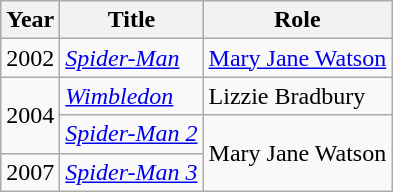<table class="wikitable sortable">
<tr>
<th>Year</th>
<th>Title</th>
<th>Role</th>
</tr>
<tr>
<td>2002</td>
<td><em><a href='#'>Spider-Man</a></em></td>
<td><a href='#'>Mary Jane Watson</a></td>
</tr>
<tr>
<td rowspan=2>2004</td>
<td><em><a href='#'>Wimbledon</a></em></td>
<td>Lizzie Bradbury</td>
</tr>
<tr>
<td><em><a href='#'>Spider-Man 2</a></em></td>
<td rowspan=2>Mary Jane Watson</td>
</tr>
<tr>
<td>2007</td>
<td><em><a href='#'>Spider-Man 3</a></em></td>
</tr>
</table>
